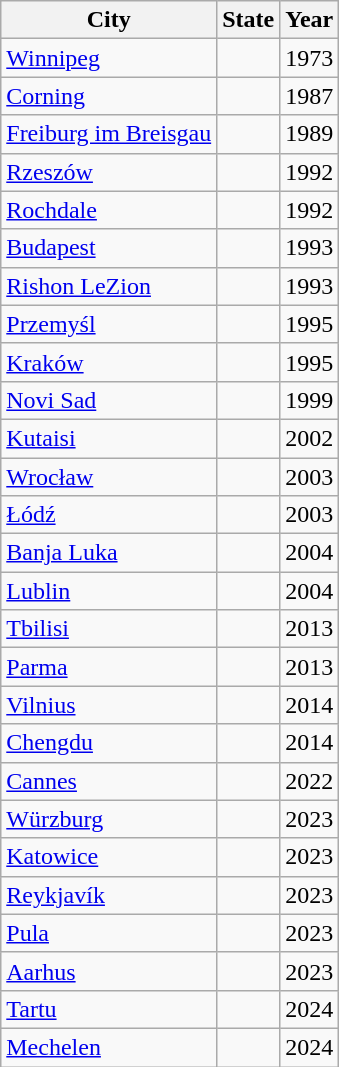<table class="wikitable">
<tr>
<th>City</th>
<th>State</th>
<th>Year</th>
</tr>
<tr>
<td><a href='#'>Winnipeg</a></td>
<td></td>
<td>1973</td>
</tr>
<tr>
<td><a href='#'>Corning</a></td>
<td></td>
<td>1987</td>
</tr>
<tr>
<td><a href='#'>Freiburg im Breisgau</a></td>
<td></td>
<td>1989</td>
</tr>
<tr>
<td><a href='#'>Rzeszów</a></td>
<td></td>
<td>1992</td>
</tr>
<tr>
<td><a href='#'>Rochdale</a></td>
<td></td>
<td>1992</td>
</tr>
<tr>
<td><a href='#'>Budapest</a></td>
<td></td>
<td>1993</td>
</tr>
<tr>
<td><a href='#'>Rishon LeZion</a></td>
<td></td>
<td>1993</td>
</tr>
<tr>
<td><a href='#'>Przemyśl</a></td>
<td></td>
<td>1995</td>
</tr>
<tr>
<td><a href='#'>Kraków</a></td>
<td></td>
<td>1995</td>
</tr>
<tr>
<td><a href='#'>Novi Sad</a></td>
<td></td>
<td>1999</td>
</tr>
<tr>
<td><a href='#'>Kutaisi</a></td>
<td></td>
<td>2002</td>
</tr>
<tr>
<td><a href='#'>Wrocław</a></td>
<td></td>
<td>2003</td>
</tr>
<tr>
<td><a href='#'>Łódź</a></td>
<td></td>
<td>2003</td>
</tr>
<tr>
<td><a href='#'>Banja Luka</a></td>
<td></td>
<td>2004</td>
</tr>
<tr>
<td><a href='#'>Lublin</a></td>
<td></td>
<td>2004</td>
</tr>
<tr>
<td><a href='#'>Tbilisi</a></td>
<td></td>
<td>2013</td>
</tr>
<tr>
<td><a href='#'>Parma</a></td>
<td></td>
<td>2013</td>
</tr>
<tr>
<td><a href='#'>Vilnius</a></td>
<td></td>
<td>2014</td>
</tr>
<tr>
<td><a href='#'>Chengdu</a></td>
<td></td>
<td>2014</td>
</tr>
<tr>
<td><a href='#'>Cannes</a></td>
<td></td>
<td>2022</td>
</tr>
<tr>
<td><a href='#'>Würzburg</a></td>
<td></td>
<td>2023</td>
</tr>
<tr>
<td><a href='#'>Katowice</a></td>
<td></td>
<td>2023</td>
</tr>
<tr>
<td><a href='#'>Reykjavík</a></td>
<td></td>
<td>2023</td>
</tr>
<tr>
<td><a href='#'>Pula</a></td>
<td></td>
<td>2023</td>
</tr>
<tr>
<td><a href='#'>Aarhus</a></td>
<td></td>
<td>2023</td>
</tr>
<tr>
<td><a href='#'>Tartu</a></td>
<td></td>
<td>2024</td>
</tr>
<tr>
<td><a href='#'>Mechelen</a></td>
<td></td>
<td>2024</td>
</tr>
</table>
